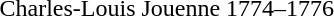<table>
<tr>
<td>Charles-Louis Jouenne</td>
<td>1774–1776</td>
</tr>
</table>
